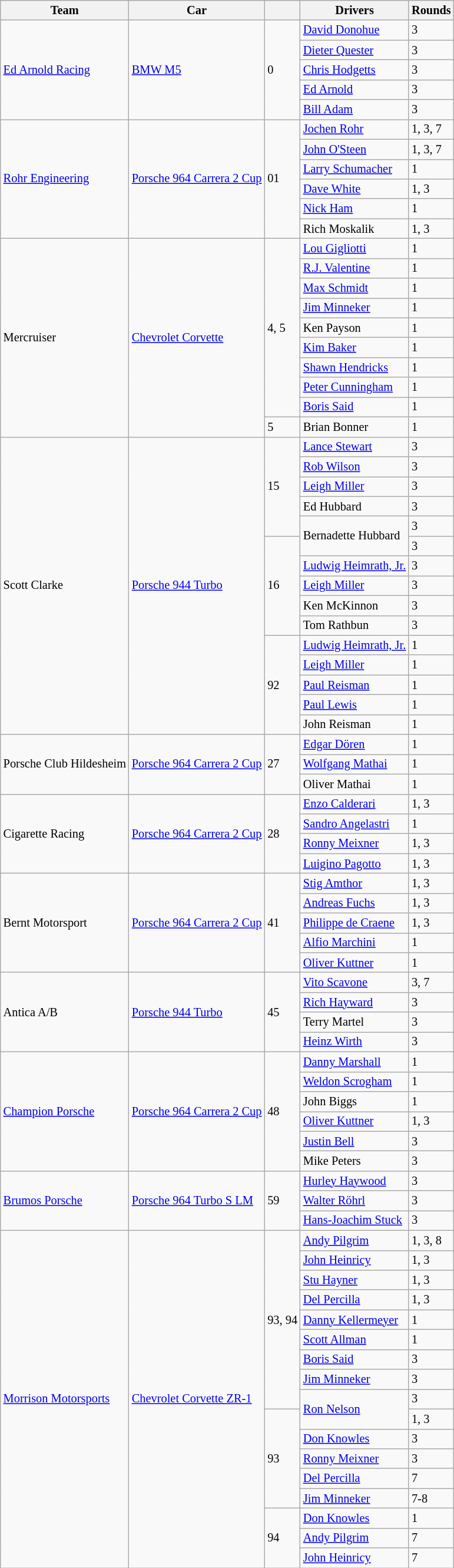<table class="wikitable" style="font-size: 85%">
<tr>
<th>Team</th>
<th>Car</th>
<th></th>
<th>Drivers</th>
<th>Rounds</th>
</tr>
<tr>
<td rowspan="5"> <a href='#'>Ed Arnold Racing</a></td>
<td rowspan="5"><a href='#'>BMW M5</a></td>
<td rowspan="5">0</td>
<td> <a href='#'>David Donohue</a></td>
<td>3</td>
</tr>
<tr>
<td> <a href='#'>Dieter Quester</a></td>
<td>3</td>
</tr>
<tr>
<td> <a href='#'>Chris Hodgetts</a></td>
<td>3</td>
</tr>
<tr>
<td> <a href='#'>Ed Arnold</a></td>
<td>3</td>
</tr>
<tr>
<td> <a href='#'>Bill Adam</a></td>
<td>3</td>
</tr>
<tr>
<td rowspan="6"> <a href='#'>Rohr Engineering</a></td>
<td rowspan="6"><a href='#'>Porsche 964 Carrera 2 Cup</a></td>
<td rowspan="6">01</td>
<td> <a href='#'>Jochen Rohr</a></td>
<td>1, 3, 7</td>
</tr>
<tr>
<td> <a href='#'>John O'Steen</a></td>
<td>1, 3, 7</td>
</tr>
<tr>
<td> <a href='#'>Larry Schumacher</a></td>
<td>1</td>
</tr>
<tr>
<td> <a href='#'>Dave White</a></td>
<td>1, 3</td>
</tr>
<tr>
<td> <a href='#'>Nick Ham</a></td>
<td>1</td>
</tr>
<tr>
<td> Rich Moskalik</td>
<td>1, 3</td>
</tr>
<tr>
<td rowspan="10"> Mercruiser</td>
<td rowspan="10"><a href='#'>Chevrolet Corvette</a></td>
<td rowspan="9">4, 5</td>
<td> <a href='#'>Lou Gigliotti</a></td>
<td>1</td>
</tr>
<tr>
<td> <a href='#'>R.J. Valentine</a></td>
<td>1</td>
</tr>
<tr>
<td> <a href='#'>Max Schmidt</a></td>
<td>1</td>
</tr>
<tr>
<td> <a href='#'>Jim Minneker</a></td>
<td>1</td>
</tr>
<tr>
<td> Ken Payson</td>
<td>1</td>
</tr>
<tr>
<td> <a href='#'>Kim Baker</a></td>
<td>1</td>
</tr>
<tr>
<td> <a href='#'>Shawn Hendricks</a></td>
<td>1</td>
</tr>
<tr>
<td> <a href='#'>Peter Cunningham</a></td>
<td>1</td>
</tr>
<tr>
<td> <a href='#'>Boris Said</a></td>
<td>1</td>
</tr>
<tr>
<td>5</td>
<td> Brian Bonner</td>
<td>1</td>
</tr>
<tr>
<td rowspan="15"> Scott Clarke</td>
<td rowspan="15"><a href='#'>Porsche 944 Turbo</a></td>
<td rowspan="5">15</td>
<td> <a href='#'>Lance Stewart</a></td>
<td>3</td>
</tr>
<tr>
<td> <a href='#'>Rob Wilson</a></td>
<td>3</td>
</tr>
<tr>
<td> <a href='#'>Leigh Miller</a></td>
<td>3</td>
</tr>
<tr>
<td> Ed Hubbard</td>
<td>3</td>
</tr>
<tr>
<td rowspan="2"> Bernadette Hubbard</td>
<td>3</td>
</tr>
<tr>
<td rowspan="5">16</td>
<td>3</td>
</tr>
<tr>
<td> <a href='#'>Ludwig Heimrath, Jr.</a></td>
<td>3</td>
</tr>
<tr>
<td> <a href='#'>Leigh Miller</a></td>
<td>3</td>
</tr>
<tr>
<td> Ken McKinnon</td>
<td>3</td>
</tr>
<tr>
<td> Tom Rathbun</td>
<td>3</td>
</tr>
<tr>
<td rowspan="5">92</td>
<td> <a href='#'>Ludwig Heimrath, Jr.</a></td>
<td>1</td>
</tr>
<tr>
<td> <a href='#'>Leigh Miller</a></td>
<td>1</td>
</tr>
<tr>
<td> <a href='#'>Paul Reisman</a></td>
<td>1</td>
</tr>
<tr>
<td> <a href='#'>Paul Lewis</a></td>
<td>1</td>
</tr>
<tr>
<td> John Reisman</td>
<td>1</td>
</tr>
<tr>
<td rowspan="3"> Porsche Club Hildesheim</td>
<td rowspan="3"><a href='#'>Porsche 964 Carrera 2 Cup</a></td>
<td rowspan="3">27</td>
<td> <a href='#'>Edgar Dören</a></td>
<td>1</td>
</tr>
<tr>
<td> <a href='#'>Wolfgang Mathai</a></td>
<td>1</td>
</tr>
<tr>
<td> Oliver Mathai</td>
<td>1</td>
</tr>
<tr>
<td rowspan="4"> Cigarette Racing</td>
<td rowspan="4"><a href='#'>Porsche 964 Carrera 2 Cup</a></td>
<td rowspan="4">28</td>
<td> <a href='#'>Enzo Calderari</a></td>
<td>1, 3</td>
</tr>
<tr>
<td> <a href='#'>Sandro Angelastri</a></td>
<td>1</td>
</tr>
<tr>
<td> <a href='#'>Ronny Meixner</a></td>
<td>1, 3</td>
</tr>
<tr>
<td> <a href='#'>Luigino Pagotto</a></td>
<td>1, 3</td>
</tr>
<tr>
<td rowspan="5"> Bernt Motorsport</td>
<td rowspan="5"><a href='#'>Porsche 964 Carrera 2 Cup</a></td>
<td rowspan="5">41</td>
<td> <a href='#'>Stig Amthor</a></td>
<td>1, 3</td>
</tr>
<tr>
<td> <a href='#'>Andreas Fuchs</a></td>
<td>1, 3</td>
</tr>
<tr>
<td> <a href='#'>Philippe de Craene</a></td>
<td>1, 3</td>
</tr>
<tr>
<td> <a href='#'>Alfio Marchini</a></td>
<td>1</td>
</tr>
<tr>
<td> <a href='#'>Oliver Kuttner</a></td>
<td>1</td>
</tr>
<tr>
<td rowspan="4"> Antica A/B</td>
<td rowspan="4"><a href='#'>Porsche 944 Turbo</a></td>
<td rowspan="4">45</td>
<td> <a href='#'>Vito Scavone</a></td>
<td>3, 7</td>
</tr>
<tr>
<td> <a href='#'>Rich Hayward</a></td>
<td>3</td>
</tr>
<tr>
<td> Terry Martel</td>
<td>3</td>
</tr>
<tr>
<td> <a href='#'>Heinz Wirth</a></td>
<td>3</td>
</tr>
<tr>
<td rowspan="6"> <a href='#'>Champion Porsche</a></td>
<td rowspan="6"><a href='#'>Porsche 964 Carrera 2 Cup</a></td>
<td rowspan="6">48</td>
<td> <a href='#'>Danny Marshall</a></td>
<td>1</td>
</tr>
<tr>
<td> <a href='#'>Weldon Scrogham</a></td>
<td>1</td>
</tr>
<tr>
<td> John Biggs</td>
<td>1</td>
</tr>
<tr>
<td> <a href='#'>Oliver Kuttner</a></td>
<td>1, 3</td>
</tr>
<tr>
<td> <a href='#'>Justin Bell</a></td>
<td>3</td>
</tr>
<tr>
<td> Mike Peters</td>
<td>3</td>
</tr>
<tr>
<td rowspan="3"> <a href='#'>Brumos Porsche</a></td>
<td rowspan="3"><a href='#'>Porsche 964 Turbo S LM</a></td>
<td rowspan="3">59</td>
<td> <a href='#'>Hurley Haywood</a></td>
<td>3</td>
</tr>
<tr>
<td> <a href='#'>Walter Röhrl</a></td>
<td>3</td>
</tr>
<tr>
<td> <a href='#'>Hans-Joachim Stuck</a></td>
<td>3</td>
</tr>
<tr>
<td rowspan="17"> <a href='#'>Morrison Motorsports</a></td>
<td rowspan="17"><a href='#'>Chevrolet Corvette ZR-1</a></td>
<td rowspan="9">93, 94</td>
<td> <a href='#'>Andy Pilgrim</a></td>
<td>1, 3, 8</td>
</tr>
<tr>
<td> <a href='#'>John Heinricy</a></td>
<td>1, 3</td>
</tr>
<tr>
<td> <a href='#'>Stu Hayner</a></td>
<td>1, 3</td>
</tr>
<tr>
<td> <a href='#'>Del Percilla</a></td>
<td>1, 3</td>
</tr>
<tr>
<td> <a href='#'>Danny Kellermeyer</a></td>
<td>1</td>
</tr>
<tr>
<td> <a href='#'>Scott Allman</a></td>
<td>1</td>
</tr>
<tr>
<td> <a href='#'>Boris Said</a></td>
<td>3</td>
</tr>
<tr>
<td> <a href='#'>Jim Minneker</a></td>
<td>3</td>
</tr>
<tr>
<td rowspan="2"> <a href='#'>Ron Nelson</a></td>
<td>3</td>
</tr>
<tr>
<td rowspan="5">93</td>
<td>1, 3</td>
</tr>
<tr>
<td> <a href='#'>Don Knowles</a></td>
<td>3</td>
</tr>
<tr>
<td> <a href='#'>Ronny Meixner</a></td>
<td>3</td>
</tr>
<tr>
<td> <a href='#'>Del Percilla</a></td>
<td>7</td>
</tr>
<tr>
<td> <a href='#'>Jim Minneker</a></td>
<td>7-8</td>
</tr>
<tr>
<td rowspan="3">94</td>
<td> <a href='#'>Don Knowles</a></td>
<td>1</td>
</tr>
<tr>
<td> <a href='#'>Andy Pilgrim</a></td>
<td>7</td>
</tr>
<tr>
<td> <a href='#'>John Heinricy</a></td>
<td>7</td>
</tr>
</table>
